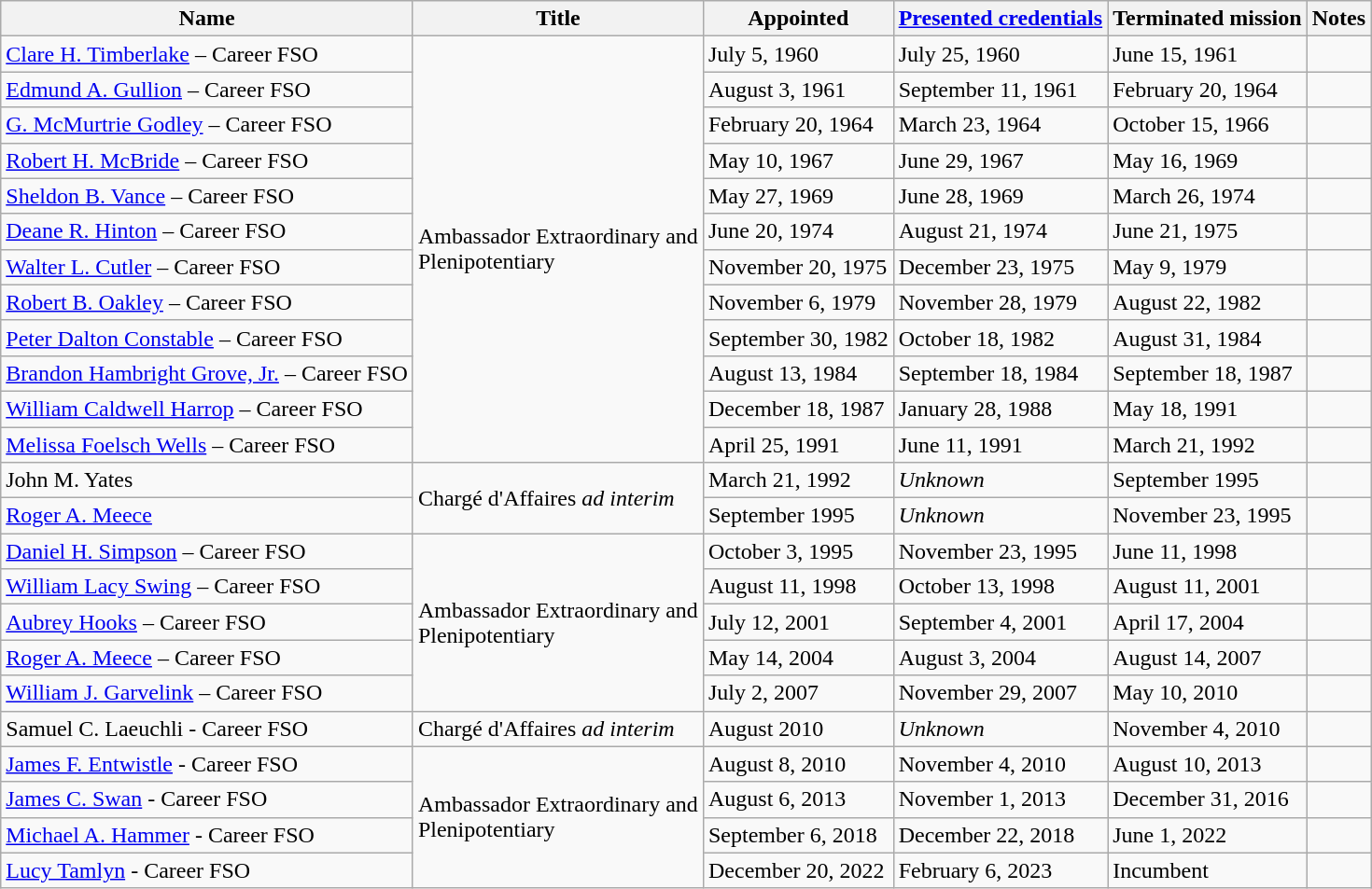<table class="wikitable">
<tr>
<th>Name</th>
<th style="width: 200px;">Title</th>
<th>Appointed</th>
<th><a href='#'>Presented credentials</a></th>
<th>Terminated mission</th>
<th>Notes</th>
</tr>
<tr>
<td><a href='#'>Clare H. Timberlake</a> – Career FSO</td>
<td rowspan="12">Ambassador Extraordinary and Plenipotentiary</td>
<td>July 5, 1960</td>
<td>July 25, 1960</td>
<td>June 15, 1961</td>
<td></td>
</tr>
<tr>
<td><a href='#'>Edmund A. Gullion</a> – Career FSO</td>
<td>August 3, 1961</td>
<td>September 11, 1961</td>
<td>February 20, 1964</td>
<td></td>
</tr>
<tr>
<td><a href='#'>G. McMurtrie Godley</a> – Career FSO</td>
<td>February 20, 1964</td>
<td>March 23, 1964</td>
<td>October 15, 1966</td>
<td></td>
</tr>
<tr>
<td><a href='#'>Robert H. McBride</a> – Career FSO</td>
<td>May 10, 1967</td>
<td>June 29, 1967</td>
<td>May 16, 1969</td>
<td></td>
</tr>
<tr>
<td><a href='#'>Sheldon B. Vance</a> – Career FSO</td>
<td>May 27, 1969</td>
<td>June 28, 1969</td>
<td>March 26, 1974</td>
<td></td>
</tr>
<tr>
<td><a href='#'>Deane R. Hinton</a> – Career FSO</td>
<td>June 20, 1974</td>
<td>August 21, 1974</td>
<td>June 21, 1975</td>
<td></td>
</tr>
<tr>
<td><a href='#'>Walter L. Cutler</a> – Career FSO</td>
<td>November 20, 1975</td>
<td>December 23, 1975</td>
<td>May 9, 1979</td>
<td></td>
</tr>
<tr>
<td><a href='#'>Robert B. Oakley</a> – Career FSO</td>
<td>November 6, 1979</td>
<td>November 28, 1979</td>
<td>August 22, 1982</td>
<td></td>
</tr>
<tr>
<td><a href='#'>Peter Dalton Constable</a> – Career FSO</td>
<td>September 30, 1982</td>
<td>October 18, 1982</td>
<td>August 31, 1984</td>
<td></td>
</tr>
<tr>
<td><a href='#'>Brandon Hambright Grove, Jr.</a> – Career FSO</td>
<td>August 13, 1984</td>
<td>September 18, 1984</td>
<td>September 18, 1987</td>
<td></td>
</tr>
<tr>
<td><a href='#'>William Caldwell Harrop</a> – Career FSO</td>
<td>December 18, 1987</td>
<td>January 28, 1988</td>
<td>May 18, 1991</td>
<td></td>
</tr>
<tr>
<td><a href='#'>Melissa Foelsch Wells</a> – Career FSO</td>
<td>April 25, 1991</td>
<td>June 11, 1991</td>
<td>March 21, 1992</td>
<td></td>
</tr>
<tr>
<td>John M. Yates</td>
<td rowspan="2">Chargé d'Affaires <em>ad interim</em></td>
<td>March 21, 1992</td>
<td><em>Unknown</em></td>
<td>September 1995</td>
<td></td>
</tr>
<tr>
<td><a href='#'>Roger A. Meece</a></td>
<td>September 1995</td>
<td><em>Unknown</em></td>
<td>November 23, 1995</td>
<td></td>
</tr>
<tr>
<td><a href='#'>Daniel H. Simpson</a> – Career FSO</td>
<td rowspan="5">Ambassador Extraordinary and Plenipotentiary</td>
<td>October 3, 1995</td>
<td>November 23, 1995</td>
<td>June 11, 1998</td>
<td></td>
</tr>
<tr>
<td><a href='#'>William Lacy Swing</a> – Career FSO</td>
<td>August 11, 1998</td>
<td>October 13, 1998</td>
<td>August 11, 2001</td>
<td></td>
</tr>
<tr>
<td><a href='#'>Aubrey Hooks</a> – Career FSO</td>
<td>July 12, 2001</td>
<td>September 4, 2001</td>
<td>April 17, 2004</td>
<td></td>
</tr>
<tr>
<td><a href='#'>Roger A. Meece</a> – Career FSO</td>
<td>May 14, 2004</td>
<td>August 3, 2004</td>
<td>August 14, 2007</td>
<td></td>
</tr>
<tr>
<td><a href='#'>William J. Garvelink</a> – Career FSO</td>
<td>July 2, 2007</td>
<td>November 29, 2007</td>
<td>May 10, 2010</td>
<td></td>
</tr>
<tr>
<td>Samuel C. Laeuchli - Career FSO</td>
<td>Chargé d'Affaires <em>ad interim</em></td>
<td>August 2010</td>
<td><em>Unknown</em></td>
<td>November 4, 2010</td>
<td></td>
</tr>
<tr>
<td><a href='#'>James F. Entwistle</a> - Career FSO</td>
<td rowspan="4">Ambassador Extraordinary and Plenipotentiary</td>
<td>August 8, 2010</td>
<td>November 4, 2010</td>
<td>August 10, 2013</td>
<td></td>
</tr>
<tr>
<td><a href='#'>James C. Swan</a> - Career FSO</td>
<td>August 6, 2013</td>
<td>November 1, 2013</td>
<td>December 31, 2016</td>
<td></td>
</tr>
<tr>
<td><a href='#'>Michael A. Hammer</a> - Career FSO</td>
<td>September 6, 2018</td>
<td>December 22, 2018</td>
<td>June 1, 2022</td>
<td></td>
</tr>
<tr>
<td><a href='#'>Lucy Tamlyn</a> - Career FSO</td>
<td>December 20, 2022</td>
<td>February 6, 2023</td>
<td>Incumbent</td>
<td></td>
</tr>
</table>
